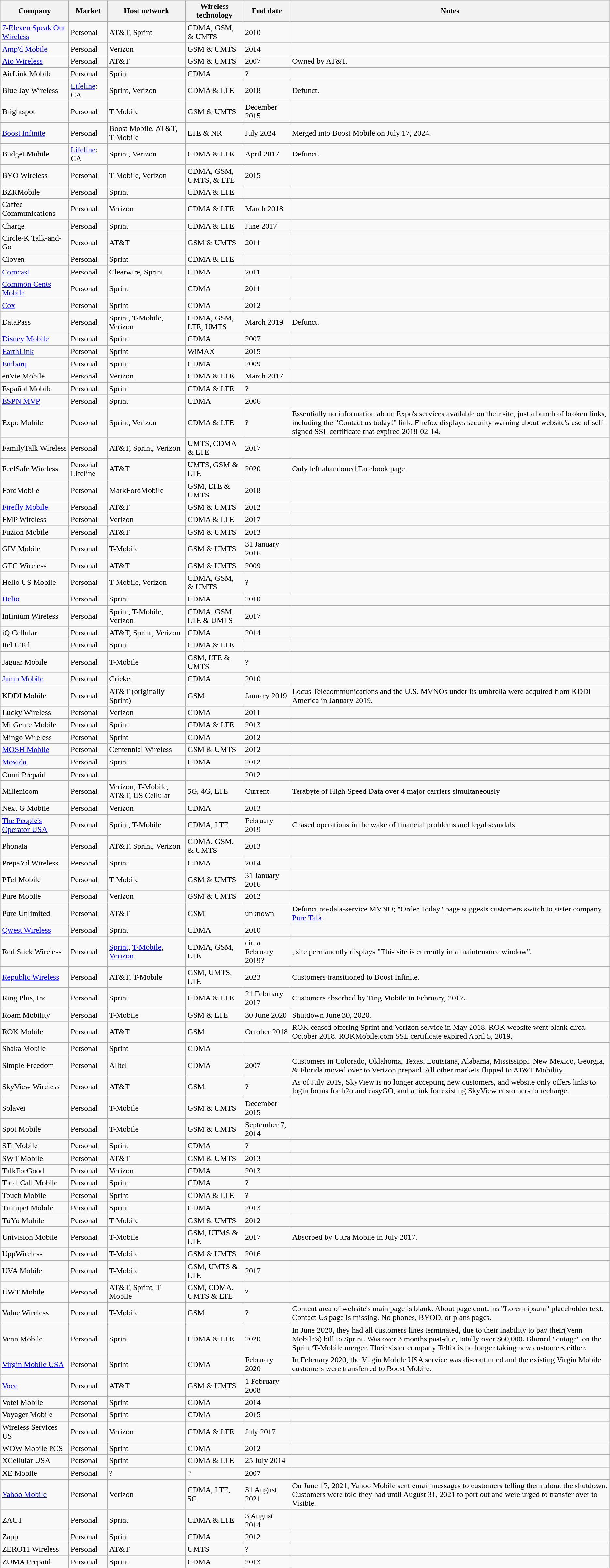<table class="wikitable sortable sticky-header">
<tr>
<th>Company</th>
<th>Market</th>
<th>Host network</th>
<th>Wireless technology</th>
<th data-sort-type="usLongDate">End date</th>
<th>Notes</th>
</tr>
<tr>
<td><a href='#'>7-Eleven Speak Out Wireless</a></td>
<td>Personal</td>
<td>AT&T, Sprint</td>
<td>CDMA, GSM, & UMTS</td>
<td>2010</td>
<td></td>
</tr>
<tr>
<td><a href='#'>Amp'd Mobile</a></td>
<td>Personal</td>
<td>Verizon</td>
<td>GSM & UMTS</td>
<td>2014</td>
<td></td>
</tr>
<tr>
<td><a href='#'>Aio Wireless</a></td>
<td>Personal</td>
<td>AT&T</td>
<td>GSM & UMTS</td>
<td>2007</td>
<td>Owned by AT&T.</td>
</tr>
<tr>
<td>AirLink Mobile</td>
<td>Personal</td>
<td>Sprint</td>
<td>CDMA</td>
<td>?</td>
<td></td>
</tr>
<tr>
<td>Blue Jay Wireless</td>
<td><a href='#'>Lifeline</a>: CA</td>
<td>Sprint, Verizon</td>
<td>CDMA & LTE</td>
<td>2018</td>
<td>Defunct.</td>
</tr>
<tr>
<td>Brightspot</td>
<td>Personal</td>
<td>T-Mobile</td>
<td>GSM & UMTS</td>
<td>December 2015</td>
<td></td>
</tr>
<tr>
<td><a href='#'>Boost Infinite</a></td>
<td>Personal</td>
<td>Boost Mobile, AT&T, T-Mobile</td>
<td>LTE & NR</td>
<td>July 2024</td>
<td>Merged into Boost Mobile on July 17, 2024.</td>
</tr>
<tr>
<td>Budget Mobile</td>
<td><a href='#'>Lifeline</a>: CA</td>
<td>Sprint, Verizon</td>
<td>CDMA & LTE</td>
<td>April 2017</td>
<td>Defunct.</td>
</tr>
<tr>
<td>BYO Wireless</td>
<td>Personal</td>
<td>T-Mobile, Verizon</td>
<td>CDMA, GSM, UMTS, & LTE</td>
<td>2015</td>
<td></td>
</tr>
<tr>
<td>BZRMobile</td>
<td>Personal</td>
<td>Sprint</td>
<td>CDMA & LTE</td>
<td></td>
<td></td>
</tr>
<tr>
<td>Caffee Communications</td>
<td>Personal</td>
<td>Verizon</td>
<td>CDMA & LTE</td>
<td>March 2018</td>
<td></td>
</tr>
<tr>
<td>Charge</td>
<td>Personal</td>
<td>Sprint</td>
<td>CDMA & LTE</td>
<td>June 2017</td>
<td></td>
</tr>
<tr>
<td>Circle-K Talk-and-Go</td>
<td>Personal</td>
<td>AT&T</td>
<td>GSM & UMTS</td>
<td>2011</td>
<td></td>
</tr>
<tr>
<td>Cloven</td>
<td>Personal</td>
<td>Sprint</td>
<td>CDMA & LTE</td>
<td></td>
<td></td>
</tr>
<tr>
<td><a href='#'>Comcast</a></td>
<td>Personal</td>
<td>Clearwire, Sprint</td>
<td>CDMA</td>
<td>2011</td>
<td></td>
</tr>
<tr>
<td><a href='#'>Common Cents Mobile</a></td>
<td>Personal</td>
<td>Sprint</td>
<td>CDMA</td>
<td>2011</td>
<td></td>
</tr>
<tr>
<td><a href='#'>Cox</a></td>
<td>Personal</td>
<td>Sprint</td>
<td>CDMA</td>
<td>2012</td>
<td></td>
</tr>
<tr>
<td>DataPass</td>
<td>Personal</td>
<td>Sprint, T-Mobile, Verizon</td>
<td>CDMA, GSM, LTE, UMTS</td>
<td>March 2019</td>
<td>Defunct.</td>
</tr>
<tr>
<td><a href='#'>Disney Mobile</a></td>
<td>Personal</td>
<td>Sprint</td>
<td>CDMA</td>
<td>2007</td>
<td></td>
</tr>
<tr>
<td><a href='#'>EarthLink</a></td>
<td>Personal</td>
<td>Sprint</td>
<td>WiMAX</td>
<td>2015</td>
<td></td>
</tr>
<tr>
<td><a href='#'>Embarq</a></td>
<td>Personal</td>
<td>Sprint</td>
<td>CDMA</td>
<td>2009</td>
<td></td>
</tr>
<tr>
<td>enVie Mobile</td>
<td>Personal</td>
<td>Verizon</td>
<td>CDMA & LTE</td>
<td>March 2017</td>
<td></td>
</tr>
<tr>
<td>Español Mobile</td>
<td>Personal</td>
<td>Sprint</td>
<td>CDMA & LTE</td>
<td>?</td>
<td></td>
</tr>
<tr>
<td><a href='#'>ESPN MVP</a></td>
<td>Personal</td>
<td>Sprint</td>
<td>CDMA</td>
<td>2006</td>
<td></td>
</tr>
<tr>
<td>Expo Mobile</td>
<td>Personal</td>
<td>Sprint, Verizon</td>
<td>CDMA & LTE</td>
<td>?</td>
<td>Essentially no information about Expo's services available on their site, just a bunch of broken links, including the "Contact us today!" link. Firefox displays security warning about website's use of self-signed SSL certificate that expired 2018-02-14.</td>
</tr>
<tr>
<td>FamilyTalk Wireless</td>
<td>Personal</td>
<td>AT&T, Sprint, Verizon</td>
<td>UMTS, CDMA & LTE</td>
<td>2017</td>
<td></td>
</tr>
<tr>
<td>FeelSafe Wireless</td>
<td>Personal Lifeline</td>
<td>AT&T</td>
<td>UMTS, GSM & LTE</td>
<td>2020</td>
<td>Only left abandoned Facebook page</td>
</tr>
<tr>
<td>FordMobile</td>
<td>Personal</td>
<td>MarkFordMobile</td>
<td>GSM, LTE & UMTS</td>
<td>2018</td>
<td></td>
</tr>
<tr>
<td><a href='#'>Firefly Mobile</a></td>
<td>Personal</td>
<td>AT&T</td>
<td>GSM & UMTS</td>
<td>2012</td>
<td></td>
</tr>
<tr>
<td>FMP Wireless</td>
<td>Personal</td>
<td>Verizon</td>
<td>CDMA & LTE</td>
<td>2017</td>
<td></td>
</tr>
<tr>
<td>Fuzion Mobile</td>
<td>Personal</td>
<td>AT&T</td>
<td>GSM & UMTS</td>
<td>2013</td>
<td></td>
</tr>
<tr>
<td>GIV Mobile</td>
<td>Personal</td>
<td>T-Mobile</td>
<td>GSM & UMTS</td>
<td>31 January 2016</td>
<td></td>
</tr>
<tr>
<td>GTC Wireless</td>
<td>Personal</td>
<td>AT&T</td>
<td>GSM & UMTS</td>
<td>2009</td>
<td></td>
</tr>
<tr>
<td>Hello US Mobile</td>
<td>Personal</td>
<td>T-Mobile, Verizon</td>
<td>CDMA, GSM, & UMTS</td>
<td>?</td>
<td></td>
</tr>
<tr>
<td><a href='#'>Helio</a></td>
<td>Personal</td>
<td>Sprint</td>
<td>CDMA</td>
<td>2010</td>
<td></td>
</tr>
<tr>
<td>Infinium Wireless</td>
<td>Personal</td>
<td>Sprint, T-Mobile, Verizon</td>
<td>CDMA, GSM, LTE & UMTS</td>
<td>2017</td>
<td></td>
</tr>
<tr>
<td>iQ Cellular</td>
<td>Personal</td>
<td>AT&T, Sprint, Verizon</td>
<td>CDMA</td>
<td>2014</td>
<td></td>
</tr>
<tr>
<td>Itel UTel</td>
<td>Personal</td>
<td>Sprint</td>
<td>CDMA & LTE</td>
<td></td>
<td></td>
</tr>
<tr>
<td>Jaguar Mobile</td>
<td>Personal</td>
<td>T-Mobile</td>
<td>GSM, LTE & UMTS</td>
<td>?</td>
<td></td>
</tr>
<tr>
<td><a href='#'>Jump Mobile</a></td>
<td>Personal</td>
<td>Cricket</td>
<td>CDMA</td>
<td>2010</td>
<td></td>
</tr>
<tr>
<td>KDDI Mobile</td>
<td>Personal</td>
<td>AT&T (originally Sprint)</td>
<td>GSM</td>
<td>January 2019</td>
<td>Locus Telecommunications and the U.S. MVNOs under its umbrella were acquired from KDDI America in January 2019.</td>
</tr>
<tr>
<td>Lucky Wireless</td>
<td>Personal</td>
<td>Verizon</td>
<td>CDMA</td>
<td>2011</td>
<td></td>
</tr>
<tr>
<td>Mi Gente Mobile</td>
<td>Personal</td>
<td>Sprint</td>
<td>CDMA & LTE</td>
<td>2013</td>
<td></td>
</tr>
<tr>
<td>Mingo Wireless</td>
<td>Personal</td>
<td>Sprint</td>
<td>CDMA</td>
<td>2012</td>
<td></td>
</tr>
<tr>
<td><a href='#'>MOSH Mobile</a></td>
<td>Personal</td>
<td>Centennial Wireless</td>
<td>GSM & UMTS</td>
<td>2012</td>
<td></td>
</tr>
<tr>
<td><a href='#'>Movida</a></td>
<td>Personal</td>
<td>Sprint</td>
<td>CDMA</td>
<td>2012</td>
<td></td>
</tr>
<tr>
<td>Omni Prepaid</td>
<td>Personal</td>
<td></td>
<td></td>
<td>2012</td>
<td></td>
</tr>
<tr>
<td>Millenicom</td>
<td>Personal</td>
<td>Verizon, T-Mobile, AT&T, US Cellular</td>
<td>5G, 4G, LTE</td>
<td>Current</td>
<td>Terabyte of High Speed Data over 4 major carriers simultaneously</td>
</tr>
<tr>
<td>Next G Mobile</td>
<td>Personal</td>
<td>Verizon</td>
<td>CDMA</td>
<td>2013</td>
<td></td>
</tr>
<tr>
<td><a href='#'>The People's Operator USA</a></td>
<td>Personal</td>
<td>Sprint, T-Mobile</td>
<td>CDMA, LTE</td>
<td>February 2019</td>
<td>Ceased operations in the wake of financial problems and legal scandals.</td>
</tr>
<tr>
<td>Phonata</td>
<td>Personal</td>
<td>AT&T, Sprint, Verizon</td>
<td>CDMA, GSM, & UMTS</td>
<td>2013</td>
<td></td>
</tr>
<tr>
<td>PrepaYd Wireless</td>
<td>Personal</td>
<td>Sprint</td>
<td>CDMA</td>
<td>2014</td>
<td></td>
</tr>
<tr>
<td>PTel Mobile</td>
<td>Personal</td>
<td>T-Mobile</td>
<td>GSM & UMTS</td>
<td>31 January 2016</td>
<td></td>
</tr>
<tr>
<td>Pure Mobile</td>
<td>Personal</td>
<td>Verizon</td>
<td>GSM & UMTS</td>
<td>2012</td>
<td></td>
</tr>
<tr>
<td>Pure Unlimited</td>
<td>Personal</td>
<td>AT&T</td>
<td>GSM</td>
<td>unknown</td>
<td>Defunct no-data-service MVNO; "Order Today" page suggests customers switch to sister company <a href='#'>Pure Talk</a>.</td>
</tr>
<tr>
<td><a href='#'>Qwest Wireless</a></td>
<td>Personal</td>
<td>Sprint</td>
<td>CDMA</td>
<td>2010</td>
<td></td>
</tr>
<tr>
<td>Red Stick Wireless</td>
<td>Personal</td>
<td><a href='#'>Sprint</a>, <a href='#'>T-Mobile</a>, <a href='#'>Verizon</a></td>
<td>CDMA, GSM, LTE</td>
<td>circa February 2019?</td>
<td>, site permanently displays "This site is currently in a maintenance window".</td>
</tr>
<tr>
<td><a href='#'>Republic Wireless</a></td>
<td>Personal</td>
<td>AT&T, T-Mobile</td>
<td>GSM, UMTS, LTE</td>
<td>2023</td>
<td>Customers transitioned to Boost Infinite.</td>
</tr>
<tr>
<td>Ring Plus, Inc</td>
<td>Personal</td>
<td>Sprint</td>
<td>CDMA & LTE</td>
<td>21 February 2017</td>
<td>Customers absorbed by Ting Mobile in February, 2017.</td>
</tr>
<tr>
<td>Roam Mobility</td>
<td>Personal</td>
<td>T-Mobile</td>
<td>GSM & LTE</td>
<td>30 June 2020</td>
<td>Shutdown June 30, 2020.</td>
</tr>
<tr>
<td>ROK Mobile</td>
<td>Personal</td>
<td>AT&T</td>
<td>GSM</td>
<td>October 2018</td>
<td>ROK ceased offering Sprint and Verizon service in May 2018. ROK website went blank circa October 2018. ROKMobile.com SSL certificate expired April 5, 2019.</td>
</tr>
<tr>
<td>Shaka Mobile</td>
<td>Personal</td>
<td>Sprint</td>
<td>CDMA</td>
<td></td>
<td></td>
</tr>
<tr>
<td>Simple Freedom</td>
<td>Personal</td>
<td>Alltel</td>
<td>CDMA</td>
<td>2007</td>
<td>Customers in Colorado, Oklahoma, Texas, Louisiana, Alabama, Mississippi, New Mexico, Georgia, & Florida moved over to Verizon prepaid. All other markets flipped to AT&T Mobility.</td>
</tr>
<tr>
<td>SkyView Wireless</td>
<td>Personal</td>
<td>AT&T</td>
<td>GSM</td>
<td>?</td>
<td>As of July 2019, SkyView is no longer accepting new customers, and website only offers links to login forms for h2o and easyGO, and a link for existing SkyView customers to recharge.</td>
</tr>
<tr>
<td>Solavei</td>
<td>Personal</td>
<td>T-Mobile</td>
<td>GSM & UMTS</td>
<td>December 2015</td>
<td></td>
</tr>
<tr>
<td>Spot Mobile</td>
<td>Personal</td>
<td>T-Mobile</td>
<td>GSM & UMTS</td>
<td>September 7, 2014</td>
<td></td>
</tr>
<tr>
<td>STi Mobile</td>
<td>Personal</td>
<td>Sprint</td>
<td>CDMA</td>
<td>?</td>
<td></td>
</tr>
<tr>
<td>SWT Mobile</td>
<td>Personal</td>
<td>AT&T</td>
<td>GSM & UMTS</td>
<td>2013</td>
<td></td>
</tr>
<tr>
<td>TalkForGood</td>
<td>Personal</td>
<td>Verizon</td>
<td>CDMA</td>
<td>2013</td>
<td></td>
</tr>
<tr>
<td>Total Call Mobile</td>
<td>Personal</td>
<td>Sprint</td>
<td>CDMA</td>
<td>?</td>
<td></td>
</tr>
<tr>
<td>Touch Mobile</td>
<td>Personal</td>
<td>Sprint</td>
<td>CDMA & LTE</td>
<td>?</td>
<td></td>
</tr>
<tr>
<td>Trumpet Mobile</td>
<td>Personal</td>
<td>Sprint</td>
<td>CDMA</td>
<td>2013</td>
<td></td>
</tr>
<tr>
<td>TúYo Mobile</td>
<td>Personal</td>
<td>T-Mobile</td>
<td>GSM & UMTS</td>
<td>2012</td>
<td></td>
</tr>
<tr>
<td>Univision Mobile</td>
<td>Personal</td>
<td>T-Mobile</td>
<td>GSM, UTMS & LTE</td>
<td>2017</td>
<td>Absorbed by Ultra Mobile in July 2017.</td>
</tr>
<tr>
<td>UppWireless</td>
<td>Personal</td>
<td>T-Mobile</td>
<td>GSM & UMTS</td>
<td>2016</td>
<td></td>
</tr>
<tr>
<td>UVA Mobile</td>
<td>Personal</td>
<td>T-Mobile</td>
<td>GSM, UMTS & LTE</td>
<td>2017</td>
<td></td>
</tr>
<tr>
<td>UWT Mobile</td>
<td>Personal</td>
<td>AT&T, Sprint, T-Mobile</td>
<td>GSM, CDMA, UMTS & LTE</td>
<td>?</td>
<td></td>
</tr>
<tr>
<td>Value Wireless</td>
<td>Personal</td>
<td>T-Mobile</td>
<td>GSM</td>
<td>?</td>
<td>Content area of website's main page is blank. About page contains "Lorem ipsum" placeholder text. Contact Us page is missing. No phones, BYOD, or plans pages.</td>
</tr>
<tr>
<td>Venn Mobile</td>
<td>Personal</td>
<td>Sprint</td>
<td>CDMA & LTE</td>
<td>2020</td>
<td>In June 2020, they had all customers lines terminated, due to their inability to pay their(Venn Mobile's) bill to Sprint. Was over 3 months past-due, totally over $60,000. Blamed "outage" on the Sprint/T-Mobile merger. Their sister company Teltik is no longer taking new customers either.</td>
</tr>
<tr>
<td><a href='#'>Virgin Mobile USA</a></td>
<td>Personal</td>
<td>Sprint</td>
<td>CDMA</td>
<td>February 2020</td>
<td>In February 2020, the Virgin Mobile USA service was discontinued and the existing Virgin Mobile customers were transferred to Boost Mobile.</td>
</tr>
<tr>
<td><a href='#'>Voce</a></td>
<td>Personal</td>
<td>AT&T</td>
<td>GSM & UMTS</td>
<td>1 February 2008</td>
<td></td>
</tr>
<tr>
<td>Votel Mobile</td>
<td>Personal</td>
<td>Sprint</td>
<td>CDMA</td>
<td>2014</td>
<td></td>
</tr>
<tr>
<td>Voyager Mobile</td>
<td>Personal</td>
<td>Sprint</td>
<td>CDMA</td>
<td>2015</td>
<td></td>
</tr>
<tr>
<td>Wireless Services US</td>
<td>Personal</td>
<td>Verizon</td>
<td>CDMA & LTE</td>
<td>July 2017</td>
<td></td>
</tr>
<tr>
<td>WOW Mobile PCS</td>
<td>Personal</td>
<td>Sprint</td>
<td>CDMA</td>
<td>2012</td>
<td></td>
</tr>
<tr>
<td>XCellular USA</td>
<td>Personal</td>
<td>Sprint</td>
<td>CDMA & LTE</td>
<td>25 July 2014</td>
<td></td>
</tr>
<tr>
<td>XE Mobile</td>
<td>Personal</td>
<td>?</td>
<td>?</td>
<td>2007</td>
<td></td>
</tr>
<tr>
<td><a href='#'>Yahoo Mobile</a></td>
<td>Personal</td>
<td>Verizon</td>
<td>CDMA, LTE, 5G</td>
<td>31 August 2021</td>
<td>On June 17, 2021, Yahoo Mobile sent email messages to customers telling them about the shutdown. Customers were told they had until August 31, 2021 to port out and were urged to transfer over to Visible.</td>
</tr>
<tr>
<td>ZACT</td>
<td>Personal</td>
<td>Sprint</td>
<td>CDMA & LTE</td>
<td>3 August 2014</td>
<td></td>
</tr>
<tr>
<td>Zapp</td>
<td>Personal</td>
<td>Sprint</td>
<td>CDMA</td>
<td>2012</td>
<td></td>
</tr>
<tr>
<td>ZERO11 Wireless</td>
<td>Personal</td>
<td>AT&T</td>
<td>UMTS</td>
<td>?</td>
<td></td>
</tr>
<tr>
<td>ZUMA Prepaid</td>
<td>Personal</td>
<td>Sprint</td>
<td>CDMA</td>
<td>2013</td>
<td></td>
</tr>
</table>
